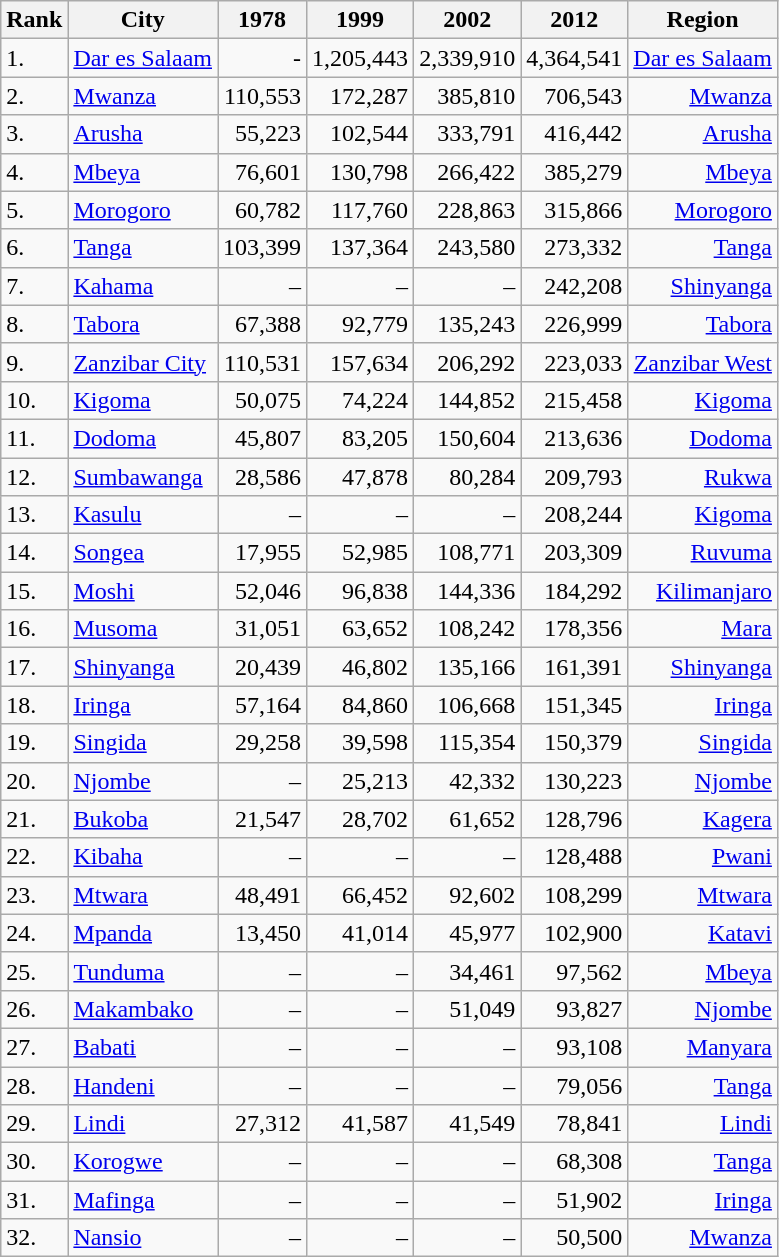<table class="wikitable sortable">
<tr ---->
<th align="center" bgcolor="#98FB98"><strong>Rank</strong></th>
<th align="center" bgcolor="#98FB98"><strong>City</strong></th>
<th align="center" bgcolor="#98FB98"><strong> 1978</strong></th>
<th align="center" bgcolor="#98FB98"><strong> 1999</strong></th>
<th align="center" bgcolor="#98FB98"><strong> 2002</strong></th>
<th align="center" bgcolor="#98FB98"><strong> 2012</strong></th>
<th align="center" bgcolor="#98FB98"><strong>Region</strong></th>
</tr>
<tr ---->
<td align=left>1.</td>
<td><a href='#'>Dar es Salaam</a></td>
<td align=right>-</td>
<td align=right>1,205,443</td>
<td align=right>2,339,910</td>
<td align=right>4,364,541</td>
<td align=right><a href='#'>Dar es Salaam</a></td>
</tr>
<tr ---->
<td align=left>2.</td>
<td><a href='#'>Mwanza</a></td>
<td align=right>110,553</td>
<td align=right>172,287</td>
<td align=right>385,810</td>
<td align=right>706,543</td>
<td align=right><a href='#'>Mwanza</a></td>
</tr>
<tr ---->
<td align=left>3.</td>
<td><a href='#'>Arusha</a></td>
<td align=right>55,223</td>
<td align=right>102,544</td>
<td align=right>333,791</td>
<td align=right>416,442</td>
<td align=right><a href='#'>Arusha</a></td>
</tr>
<tr ---->
<td align=left>4.</td>
<td><a href='#'>Mbeya</a></td>
<td align=right>76,601</td>
<td align=right>130,798</td>
<td align=right>266,422</td>
<td align=right>385,279</td>
<td align=right><a href='#'>Mbeya</a></td>
</tr>
<tr ---->
<td align=left>5.</td>
<td><a href='#'>Morogoro</a></td>
<td align=right>60,782</td>
<td align=right>117,760</td>
<td align=right>228,863</td>
<td align=right>315,866</td>
<td align=right><a href='#'>Morogoro</a></td>
</tr>
<tr ---->
<td align=left>6.</td>
<td><a href='#'>Tanga</a></td>
<td align=right>103,399</td>
<td align=right>137,364</td>
<td align=right>243,580</td>
<td align=right>273,332</td>
<td align=right><a href='#'>Tanga</a></td>
</tr>
<tr ---->
<td align=left>7.</td>
<td><a href='#'>Kahama</a></td>
<td align=right>–</td>
<td align=right>–</td>
<td align=right>–</td>
<td align=right>242,208</td>
<td align=right><a href='#'>Shinyanga</a></td>
</tr>
<tr ---->
<td align=left>8.</td>
<td><a href='#'>Tabora</a></td>
<td align=right>67,388</td>
<td align=right>92,779</td>
<td align=right>135,243</td>
<td align=right>226,999</td>
<td align=right><a href='#'>Tabora</a></td>
</tr>
<tr ---->
<td align=left>9.</td>
<td><a href='#'>Zanzibar City</a></td>
<td align=right>110,531</td>
<td align=right>157,634</td>
<td align=right>206,292</td>
<td align=right>223,033</td>
<td align=right><a href='#'>Zanzibar West</a></td>
</tr>
<tr ---->
<td align=left>10.</td>
<td><a href='#'>Kigoma</a></td>
<td align=right>50,075</td>
<td align=right>74,224</td>
<td align=right>144,852</td>
<td align=right>215,458</td>
<td align=right><a href='#'>Kigoma</a></td>
</tr>
<tr ---->
<td align=left>11.</td>
<td><a href='#'>Dodoma</a></td>
<td align=right>45,807</td>
<td align=right>83,205</td>
<td align=right>150,604</td>
<td align=right>213,636</td>
<td align=right><a href='#'>Dodoma</a></td>
</tr>
<tr ---->
<td align=left>12.</td>
<td><a href='#'>Sumbawanga</a></td>
<td align=right>28,586</td>
<td align=right>47,878</td>
<td align=right>80,284</td>
<td align=right>209,793</td>
<td align=right><a href='#'>Rukwa</a></td>
</tr>
<tr ---->
<td align=left>13.</td>
<td><a href='#'>Kasulu</a></td>
<td align=right>–</td>
<td align=right>–</td>
<td align=right>–</td>
<td align=right>208,244</td>
<td align=right><a href='#'>Kigoma</a></td>
</tr>
<tr ---->
<td align=left>14.</td>
<td><a href='#'>Songea</a></td>
<td align=right>17,955</td>
<td align=right>52,985</td>
<td align=right>108,771</td>
<td align=right>203,309</td>
<td align=right><a href='#'>Ruvuma</a></td>
</tr>
<tr ---->
<td align=left>15.</td>
<td><a href='#'>Moshi</a></td>
<td align=right>52,046</td>
<td align=right>96,838</td>
<td align=right>144,336</td>
<td align=right>184,292</td>
<td align=right><a href='#'>Kilimanjaro</a></td>
</tr>
<tr ---->
<td align=left>16.</td>
<td><a href='#'>Musoma</a></td>
<td align=right>31,051</td>
<td align=right>63,652</td>
<td align=right>108,242</td>
<td align=right>178,356</td>
<td align=right><a href='#'>Mara</a></td>
</tr>
<tr ---->
<td align=left>17.</td>
<td><a href='#'>Shinyanga</a></td>
<td align=right>20,439</td>
<td align=right>46,802</td>
<td align=right>135,166</td>
<td align=right>161,391</td>
<td align=right><a href='#'>Shinyanga</a></td>
</tr>
<tr ---->
<td align=left>18.</td>
<td><a href='#'>Iringa</a></td>
<td align=right>57,164</td>
<td align=right>84,860</td>
<td align=right>106,668</td>
<td align=right>151,345</td>
<td align=right><a href='#'>Iringa</a></td>
</tr>
<tr ---->
<td align=left>19.</td>
<td><a href='#'>Singida</a></td>
<td align=right>29,258</td>
<td align=right>39,598</td>
<td align=right>115,354</td>
<td align=right>150,379</td>
<td align=right><a href='#'>Singida</a></td>
</tr>
<tr ---->
<td align=left>20.</td>
<td><a href='#'>Njombe</a></td>
<td align=right>–</td>
<td align=right>25,213</td>
<td align=right>42,332</td>
<td align=right>130,223</td>
<td align=right><a href='#'>Njombe</a></td>
</tr>
<tr ---->
<td align=left>21.</td>
<td><a href='#'>Bukoba</a></td>
<td align=right>21,547</td>
<td align=right>28,702</td>
<td align=right>61,652</td>
<td align=right>128,796</td>
<td align=right><a href='#'>Kagera</a></td>
</tr>
<tr ---->
<td align=left>22.</td>
<td><a href='#'>Kibaha</a></td>
<td align=right>–</td>
<td align=right>–</td>
<td align=right>–</td>
<td align=right>128,488</td>
<td align=right><a href='#'>Pwani</a></td>
</tr>
<tr ---->
<td align=left>23.</td>
<td><a href='#'>Mtwara</a></td>
<td align=right>48,491</td>
<td align=right>66,452</td>
<td align=right>92,602</td>
<td align=right>108,299</td>
<td align=right><a href='#'>Mtwara</a></td>
</tr>
<tr ---->
<td align=left>24.</td>
<td><a href='#'>Mpanda</a></td>
<td align=right>13,450</td>
<td align=right>41,014</td>
<td align=right>45,977</td>
<td align=right>102,900</td>
<td align=right><a href='#'>Katavi</a></td>
</tr>
<tr ---->
<td align=left>25.</td>
<td><a href='#'>Tunduma</a></td>
<td align=right>–</td>
<td align=right>–</td>
<td align=right>34,461</td>
<td align=right>97,562</td>
<td align=right><a href='#'>Mbeya</a></td>
</tr>
<tr ---->
<td align=left>26.</td>
<td><a href='#'>Makambako</a></td>
<td align=right>–</td>
<td align=right>–</td>
<td align=right>51,049</td>
<td align=right>93,827</td>
<td align=right><a href='#'>Njombe</a></td>
</tr>
<tr ---->
<td align=left>27.</td>
<td><a href='#'>Babati</a></td>
<td align=right>–</td>
<td align=right>–</td>
<td align=right>–</td>
<td align=right>93,108</td>
<td align=right><a href='#'>Manyara</a></td>
</tr>
<tr ---->
<td align=left>28.</td>
<td><a href='#'>Handeni</a></td>
<td align=right>–</td>
<td align=right>–</td>
<td align=right>–</td>
<td align=right>79,056</td>
<td align=right><a href='#'>Tanga</a></td>
</tr>
<tr ---->
<td align=left>29.</td>
<td><a href='#'>Lindi</a></td>
<td align=right>27,312</td>
<td align=right>41,587</td>
<td align=right>41,549</td>
<td align=right>78,841</td>
<td align=right><a href='#'>Lindi</a></td>
</tr>
<tr ---->
<td align=left>30.</td>
<td><a href='#'>Korogwe</a></td>
<td align=right>–</td>
<td align=right>–</td>
<td align=right>–</td>
<td align=right>68,308</td>
<td align=right><a href='#'>Tanga</a></td>
</tr>
<tr ---->
<td align=left>31.</td>
<td><a href='#'>Mafinga</a></td>
<td align=right>–</td>
<td align=right>–</td>
<td align=right>–</td>
<td align=right>51,902</td>
<td align=right><a href='#'>Iringa</a></td>
</tr>
<tr ---->
<td align=left>32.</td>
<td><a href='#'>Nansio</a></td>
<td align=right>–</td>
<td align=right>–</td>
<td align=right>–</td>
<td align=right>50,500</td>
<td align=right><a href='#'>Mwanza</a></td>
</tr>
</table>
